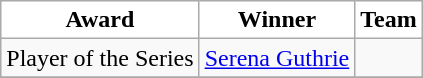<table class="wikitable collapsible">
<tr>
<th style="background:white;">Award</th>
<th style="background:white;">Winner</th>
<th style="background:white;">Team</th>
</tr>
<tr>
<td>Player of the Series</td>
<td><a href='#'>Serena Guthrie</a></td>
<td></td>
</tr>
<tr>
</tr>
</table>
